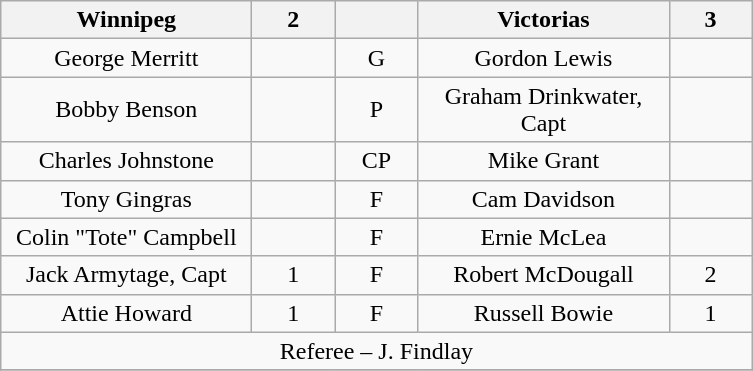<table class="wikitable" style="text-align:center;">
<tr>
<th style="width:10em">Winnipeg</th>
<th style="width:3em">2</th>
<th style="width:3em"></th>
<th style="width:10em">Victorias</th>
<th style="width:3em">3</th>
</tr>
<tr>
<td>George Merritt</td>
<td></td>
<td>G</td>
<td>Gordon Lewis</td>
<td></td>
</tr>
<tr>
<td>Bobby Benson</td>
<td></td>
<td>P</td>
<td>Graham Drinkwater, Capt</td>
<td></td>
</tr>
<tr>
<td>Charles Johnstone</td>
<td></td>
<td>CP</td>
<td>Mike Grant</td>
<td></td>
</tr>
<tr>
<td>Tony Gingras</td>
<td></td>
<td>F</td>
<td>Cam Davidson</td>
<td></td>
</tr>
<tr>
<td>Colin "Tote" Campbell</td>
<td></td>
<td>F</td>
<td>Ernie McLea</td>
<td></td>
</tr>
<tr>
<td>Jack Armytage, Capt</td>
<td>1</td>
<td>F</td>
<td>Robert McDougall</td>
<td>2</td>
</tr>
<tr>
<td>Attie Howard</td>
<td>1</td>
<td>F</td>
<td>Russell Bowie</td>
<td>1</td>
</tr>
<tr>
<td colspan=5 align=center>Referee – J. Findlay</td>
</tr>
<tr>
</tr>
</table>
